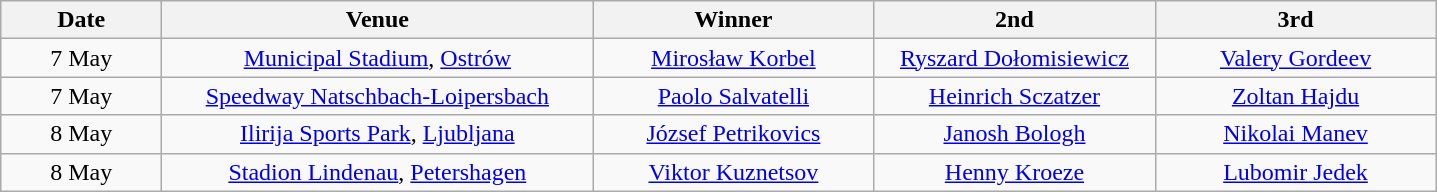<table class="wikitable" style="text-align:center">
<tr>
<th width=100>Date</th>
<th width=280>Venue</th>
<th width=180>Winner</th>
<th width=180>2nd</th>
<th width=180>3rd</th>
</tr>
<tr>
<td align=center>7 May</td>
<td> <a href='#'>Municipal Stadium</a>, <a href='#'>Ostrów</a></td>
<td> <a href='#'>Mirosław Korbel</a></td>
<td> <a href='#'>Ryszard Dołomisiewicz</a></td>
<td> <a href='#'>Valery Gordeev</a></td>
</tr>
<tr>
<td align=center>7 May</td>
<td> <a href='#'>Speedway Natschbach-Loipersbach</a></td>
<td> <a href='#'>Paolo Salvatelli</a></td>
<td> <a href='#'>Heinrich Sczatzer</a></td>
<td> <a href='#'>Zoltan Hajdu</a></td>
</tr>
<tr>
<td align=center>8 May</td>
<td> <a href='#'>Ilirija Sports Park</a>, <a href='#'>Ljubljana</a></td>
<td> <a href='#'>József Petrikovics</a></td>
<td> <a href='#'>Janosh Bologh</a></td>
<td> <a href='#'>Nikolai Manev</a></td>
</tr>
<tr>
<td align=center>8 May</td>
<td> <a href='#'>Stadion Lindenau</a>, <a href='#'>Petershagen</a></td>
<td> <a href='#'>Viktor Kuznetsov</a></td>
<td> <a href='#'>Henny Kroeze</a></td>
<td> <a href='#'>Lubomir Jedek</a></td>
</tr>
</table>
